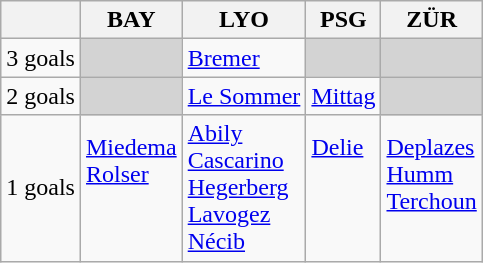<table class="wikitable">
<tr>
<th></th>
<th> BAY</th>
<th> LYO</th>
<th> PSG</th>
<th> ZÜR</th>
</tr>
<tr>
<td>3 goals</td>
<td bgcolor=lightgrey></td>
<td> <a href='#'>Bremer</a></td>
<td bgcolor=lightgrey></td>
<td bgcolor=lightgrey></td>
</tr>
<tr>
<td>2 goals</td>
<td bgcolor=lightgrey></td>
<td> <a href='#'>Le Sommer</a></td>
<td> <a href='#'>Mittag</a></td>
<td bgcolor=lightgrey></td>
</tr>
<tr>
<td>1 goals</td>
<td> <a href='#'>Miedema</a> <br>  <a href='#'>Rolser</a> <br>  <br>  <br> </td>
<td> <a href='#'>Abily</a> <br>  <a href='#'>Cascarino</a> <br>  <a href='#'>Hegerberg</a> <br>  <a href='#'>Lavogez</a> <br>  <a href='#'>Nécib</a></td>
<td> <a href='#'>Delie</a> <br>  <br>  <br>  <br> </td>
<td> <a href='#'>Deplazes</a> <br>  <a href='#'>Humm</a> <br>  <a href='#'>Terchoun</a> <br>  <br> </td>
</tr>
</table>
